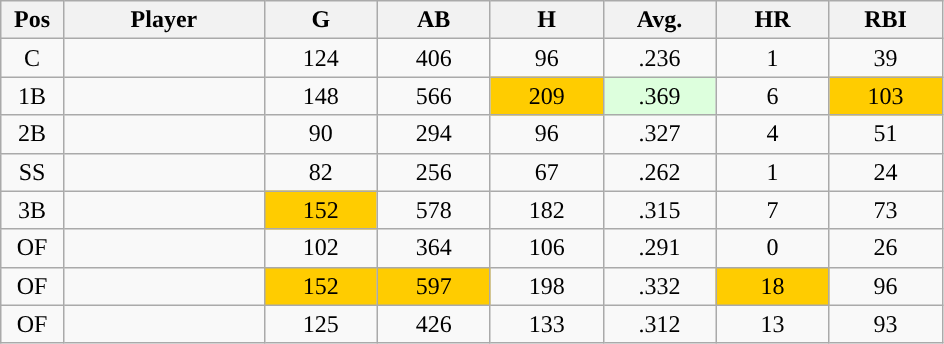<table class="wikitable sortable">
<tr>
<th bgcolor="#DDDDFF" width="5%">Pos</th>
<th bgcolor="#DDDDFF" width="16%">Player</th>
<th bgcolor="#DDDDFF" width="9%">G</th>
<th bgcolor="#DDDDFF" width="9%">AB</th>
<th bgcolor="#DDDDFF" width="9%">H</th>
<th bgcolor="#DDDDFF" width="9%">Avg.</th>
<th bgcolor="#DDDDFF" width="9%">HR</th>
<th bgcolor="#DDDDFF" width="9%">RBI</th>
</tr>
<tr align="center">
<td>C</td>
<td></td>
<td>124</td>
<td>406</td>
<td>96</td>
<td>.236</td>
<td>1</td>
<td>39</td>
</tr>
<tr align="center">
<td>1B</td>
<td></td>
<td>148</td>
<td>566</td>
<td style="background:#fc0;">209</td>
<td style="background:#DDFFDD;">.369</td>
<td>6</td>
<td style="background:#fc0;">103</td>
</tr>
<tr align="center">
<td>2B</td>
<td></td>
<td>90</td>
<td>294</td>
<td>96</td>
<td>.327</td>
<td>4</td>
<td>51</td>
</tr>
<tr align="center">
<td>SS</td>
<td></td>
<td>82</td>
<td>256</td>
<td>67</td>
<td>.262</td>
<td>1</td>
<td>24</td>
</tr>
<tr align="center">
<td>3B</td>
<td></td>
<td style="background:#fc0;">152</td>
<td>578</td>
<td>182</td>
<td>.315</td>
<td>7</td>
<td>73</td>
</tr>
<tr align="center">
<td>OF</td>
<td></td>
<td>102</td>
<td>364</td>
<td>106</td>
<td>.291</td>
<td>0</td>
<td>26</td>
</tr>
<tr align="center">
<td>OF</td>
<td></td>
<td style="background:#fc0;">152</td>
<td style="background:#fc0;">597</td>
<td>198</td>
<td>.332</td>
<td style="background:#fc0;">18</td>
<td>96</td>
</tr>
<tr align="center">
<td>OF</td>
<td></td>
<td>125</td>
<td>426</td>
<td>133</td>
<td>.312</td>
<td>13</td>
<td>93</td>
</tr>
</table>
